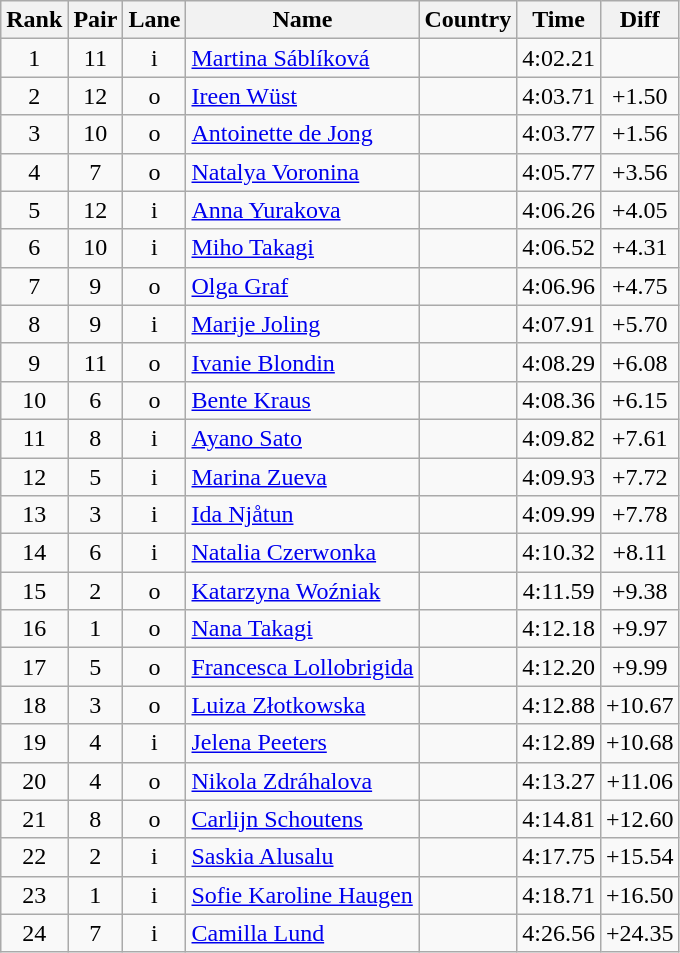<table class="wikitable sortable" style="text-align:center">
<tr>
<th>Rank</th>
<th>Pair</th>
<th>Lane</th>
<th>Name</th>
<th>Country</th>
<th>Time</th>
<th>Diff</th>
</tr>
<tr>
<td>1</td>
<td>11</td>
<td>i</td>
<td align=left><a href='#'>Martina Sáblíková</a></td>
<td align=left></td>
<td>4:02.21</td>
<td></td>
</tr>
<tr>
<td>2</td>
<td>12</td>
<td>o</td>
<td align=left><a href='#'>Ireen Wüst</a></td>
<td align=left></td>
<td>4:03.71</td>
<td>+1.50</td>
</tr>
<tr>
<td>3</td>
<td>10</td>
<td>o</td>
<td align=left><a href='#'>Antoinette de Jong</a></td>
<td align=left></td>
<td>4:03.77</td>
<td>+1.56</td>
</tr>
<tr>
<td>4</td>
<td>7</td>
<td>o</td>
<td align=left><a href='#'>Natalya Voronina</a></td>
<td align=left></td>
<td>4:05.77</td>
<td>+3.56</td>
</tr>
<tr>
<td>5</td>
<td>12</td>
<td>i</td>
<td align=left><a href='#'>Anna Yurakova</a></td>
<td align=left></td>
<td>4:06.26</td>
<td>+4.05</td>
</tr>
<tr>
<td>6</td>
<td>10</td>
<td>i</td>
<td align=left><a href='#'>Miho Takagi</a></td>
<td align=left></td>
<td>4:06.52</td>
<td>+4.31</td>
</tr>
<tr>
<td>7</td>
<td>9</td>
<td>o</td>
<td align=left><a href='#'>Olga Graf</a></td>
<td align=left></td>
<td>4:06.96</td>
<td>+4.75</td>
</tr>
<tr>
<td>8</td>
<td>9</td>
<td>i</td>
<td align=left><a href='#'>Marije Joling</a></td>
<td align=left></td>
<td>4:07.91</td>
<td>+5.70</td>
</tr>
<tr>
<td>9</td>
<td>11</td>
<td>o</td>
<td align=left><a href='#'>Ivanie Blondin</a></td>
<td align=left></td>
<td>4:08.29</td>
<td>+6.08</td>
</tr>
<tr>
<td>10</td>
<td>6</td>
<td>o</td>
<td align=left><a href='#'>Bente Kraus</a></td>
<td align=left></td>
<td>4:08.36</td>
<td>+6.15</td>
</tr>
<tr>
<td>11</td>
<td>8</td>
<td>i</td>
<td align=left><a href='#'>Ayano Sato</a></td>
<td align=left></td>
<td>4:09.82</td>
<td>+7.61</td>
</tr>
<tr>
<td>12</td>
<td>5</td>
<td>i</td>
<td align=left><a href='#'>Marina Zueva</a></td>
<td align=left></td>
<td>4:09.93</td>
<td>+7.72</td>
</tr>
<tr>
<td>13</td>
<td>3</td>
<td>i</td>
<td align=left><a href='#'>Ida Njåtun</a></td>
<td align=left></td>
<td>4:09.99</td>
<td>+7.78</td>
</tr>
<tr>
<td>14</td>
<td>6</td>
<td>i</td>
<td align=left><a href='#'>Natalia Czerwonka</a></td>
<td align=left></td>
<td>4:10.32</td>
<td>+8.11</td>
</tr>
<tr>
<td>15</td>
<td>2</td>
<td>o</td>
<td align=left><a href='#'>Katarzyna Woźniak</a></td>
<td align=left></td>
<td>4:11.59</td>
<td>+9.38</td>
</tr>
<tr>
<td>16</td>
<td>1</td>
<td>o</td>
<td align=left><a href='#'>Nana Takagi</a></td>
<td align=left></td>
<td>4:12.18</td>
<td>+9.97</td>
</tr>
<tr>
<td>17</td>
<td>5</td>
<td>o</td>
<td align=left><a href='#'>Francesca Lollobrigida</a></td>
<td align=left></td>
<td>4:12.20</td>
<td>+9.99</td>
</tr>
<tr>
<td>18</td>
<td>3</td>
<td>o</td>
<td align=left><a href='#'>Luiza Złotkowska</a></td>
<td align=left></td>
<td>4:12.88</td>
<td>+10.67</td>
</tr>
<tr>
<td>19</td>
<td>4</td>
<td>i</td>
<td align=left><a href='#'>Jelena Peeters</a></td>
<td align=left></td>
<td>4:12.89</td>
<td>+10.68</td>
</tr>
<tr>
<td>20</td>
<td>4</td>
<td>o</td>
<td align=left><a href='#'>Nikola Zdráhalova</a></td>
<td align=left></td>
<td>4:13.27</td>
<td>+11.06</td>
</tr>
<tr>
<td>21</td>
<td>8</td>
<td>o</td>
<td align=left><a href='#'>Carlijn Schoutens</a></td>
<td align=left></td>
<td>4:14.81</td>
<td>+12.60</td>
</tr>
<tr>
<td>22</td>
<td>2</td>
<td>i</td>
<td align=left><a href='#'>Saskia Alusalu</a></td>
<td align=left></td>
<td>4:17.75</td>
<td>+15.54</td>
</tr>
<tr>
<td>23</td>
<td>1</td>
<td>i</td>
<td align=left><a href='#'>Sofie Karoline Haugen</a></td>
<td align=left></td>
<td>4:18.71</td>
<td>+16.50</td>
</tr>
<tr>
<td>24</td>
<td>7</td>
<td>i</td>
<td align=left><a href='#'>Camilla Lund</a></td>
<td align=left></td>
<td>4:26.56</td>
<td>+24.35</td>
</tr>
</table>
